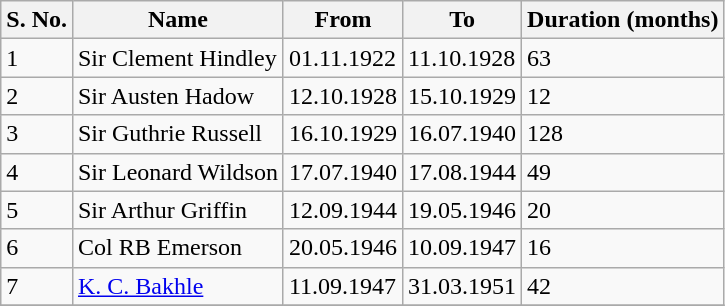<table class="wikitable sortable" border="1">
<tr>
<th scope="col">S. No.</th>
<th scope="col">Name</th>
<th scope="col">From</th>
<th scope="col">To</th>
<th scope="col">Duration (months)</th>
</tr>
<tr>
<td>1</td>
<td>Sir Clement Hindley</td>
<td>01.11.1922</td>
<td>11.10.1928</td>
<td>63</td>
</tr>
<tr>
<td>2</td>
<td>Sir Austen Hadow</td>
<td>12.10.1928</td>
<td>15.10.1929</td>
<td>12</td>
</tr>
<tr>
<td>3</td>
<td>Sir Guthrie Russell</td>
<td>16.10.1929</td>
<td>16.07.1940</td>
<td>128</td>
</tr>
<tr>
<td>4</td>
<td>Sir Leonard Wildson</td>
<td>17.07.1940</td>
<td>17.08.1944</td>
<td>49</td>
</tr>
<tr>
<td>5</td>
<td>Sir Arthur Griffin</td>
<td>12.09.1944</td>
<td>19.05.1946</td>
<td>20</td>
</tr>
<tr>
<td>6</td>
<td>Col RB Emerson</td>
<td>20.05.1946</td>
<td>10.09.1947</td>
<td>16</td>
</tr>
<tr>
<td>7</td>
<td><a href='#'>K. C. Bakhle</a></td>
<td>11.09.1947</td>
<td>31.03.1951</td>
<td>42</td>
</tr>
<tr>
</tr>
</table>
